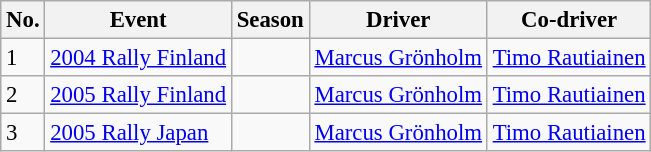<table class="wikitable" style="font-size: 95%;">
<tr>
<th>No.</th>
<th>Event</th>
<th>Season</th>
<th>Driver</th>
<th>Co-driver</th>
</tr>
<tr>
<td>1</td>
<td> <a href='#'>2004 Rally Finland</a></td>
<td></td>
<td> <a href='#'>Marcus Grönholm</a></td>
<td> <a href='#'>Timo Rautiainen</a></td>
</tr>
<tr>
<td>2</td>
<td> <a href='#'>2005 Rally Finland</a></td>
<td></td>
<td> <a href='#'>Marcus Grönholm</a></td>
<td> <a href='#'>Timo Rautiainen</a></td>
</tr>
<tr>
<td>3</td>
<td> <a href='#'>2005 Rally Japan</a></td>
<td></td>
<td> <a href='#'>Marcus Grönholm</a></td>
<td> <a href='#'>Timo Rautiainen</a></td>
</tr>
</table>
